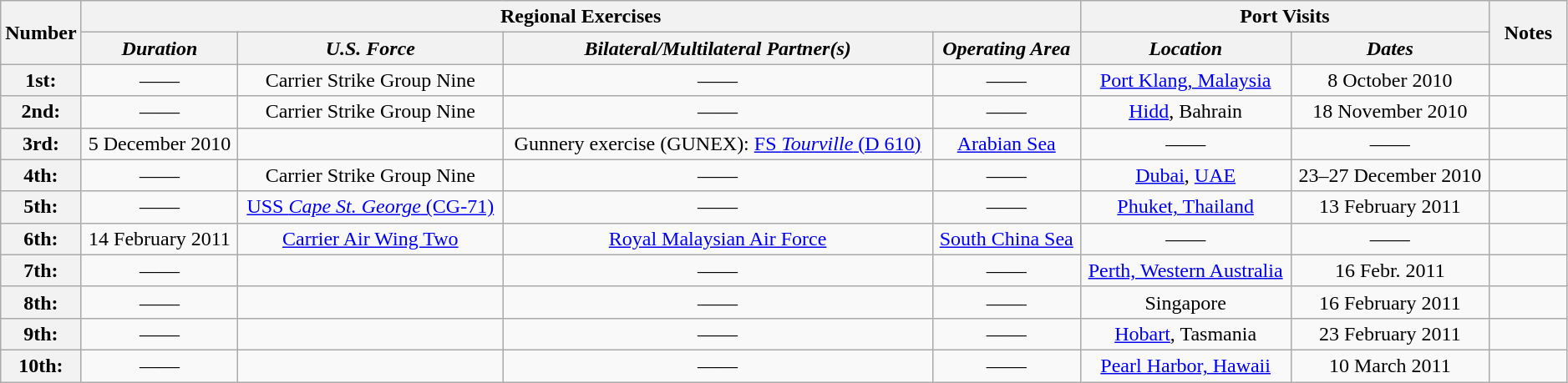<table class="wikitable" style="text-align:center" width=99%>
<tr>
<th rowspan="2" width="5%">Number</th>
<th colspan="4" align="center">Regional Exercises</th>
<th colspan="2" align="center">Port Visits</th>
<th rowspan="2" width="5%">Notes</th>
</tr>
<tr>
<th align="center"><em>Duration</em></th>
<th align="center"><em>U.S. Force</em></th>
<th align="center"><em>Bilateral/Multilateral Partner(s)</em></th>
<th align="center"><em>Operating Area</em></th>
<th align="center"><em>Location</em></th>
<th align="center"><em>Dates</em></th>
</tr>
<tr>
<th>1st:</th>
<td>——</td>
<td>Carrier Strike Group Nine</td>
<td>——</td>
<td>——</td>
<td><a href='#'>Port Klang, Malaysia</a></td>
<td>8 October 2010</td>
<td></td>
</tr>
<tr>
<th>2nd:</th>
<td>——</td>
<td>Carrier Strike Group Nine</td>
<td>——</td>
<td>——</td>
<td><a href='#'>Hidd</a>, Bahrain</td>
<td>18 November 2010</td>
<td></td>
</tr>
<tr>
<th>3rd:</th>
<td>5 December 2010</td>
<td></td>
<td>Gunnery exercise (GUNEX): <a href='#'>FS <em>Tourville</em> (D 610)</a></td>
<td><a href='#'>Arabian Sea</a></td>
<td>——</td>
<td>——</td>
<td></td>
</tr>
<tr>
<th>4th:</th>
<td>——</td>
<td>Carrier Strike Group Nine</td>
<td>——</td>
<td>——</td>
<td><a href='#'>Dubai</a>, <a href='#'>UAE</a></td>
<td>23–27 December 2010</td>
<td></td>
</tr>
<tr>
<th>5th:</th>
<td>——</td>
<td><a href='#'>USS <em>Cape St. George</em> (CG-71)</a></td>
<td>——</td>
<td>——</td>
<td><a href='#'>Phuket, Thailand</a></td>
<td>13 February 2011</td>
<td></td>
</tr>
<tr>
<th>6th:</th>
<td>14 February 2011</td>
<td><a href='#'>Carrier Air Wing Two</a></td>
<td><a href='#'>Royal Malaysian Air Force</a></td>
<td><a href='#'>South China Sea</a></td>
<td>——</td>
<td>——</td>
<td></td>
</tr>
<tr>
<th>7th:</th>
<td>——</td>
<td></td>
<td>——</td>
<td>——</td>
<td><a href='#'>Perth, Western Australia</a></td>
<td>16 Febr. 2011</td>
<td></td>
</tr>
<tr>
<th>8th:</th>
<td>——</td>
<td></td>
<td>——</td>
<td>——</td>
<td>Singapore</td>
<td>16 February 2011</td>
<td></td>
</tr>
<tr>
<th>9th:</th>
<td>——</td>
<td></td>
<td>——</td>
<td>——</td>
<td><a href='#'>Hobart</a>, Tasmania</td>
<td>23 February 2011</td>
<td></td>
</tr>
<tr>
<th>10th:</th>
<td>——</td>
<td></td>
<td>——</td>
<td>——</td>
<td><a href='#'>Pearl Harbor, Hawaii</a></td>
<td>10 March 2011</td>
<td></td>
</tr>
</table>
